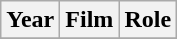<table class="wikitable sortable">
<tr>
<th>Year</th>
<th>Film</th>
<th>Role</th>
</tr>
<tr>
</tr>
</table>
